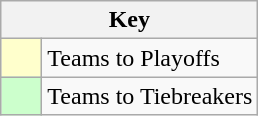<table class="wikitable" style="text-align: center;">
<tr>
<th colspan=2>Key</th>
</tr>
<tr>
<td style="background:#ffffcc; width:20px;"></td>
<td align=left>Teams to Playoffs</td>
</tr>
<tr>
<td style="background:#ccffcc; width:20px;"></td>
<td align=left>Teams to Tiebreakers</td>
</tr>
</table>
